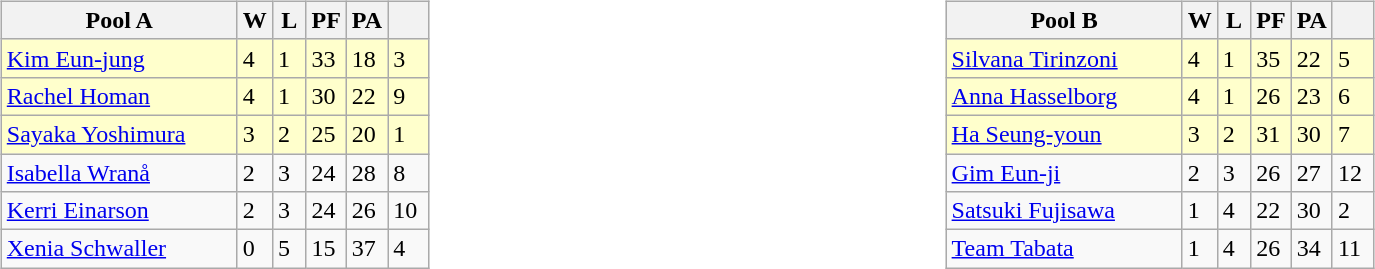<table table>
<tr>
<td valign=top width=10%><br><table class=wikitable>
<tr>
<th width=150>Pool A</th>
<th width=15>W</th>
<th width=15>L</th>
<th width=15>PF</th>
<th width=15>PA</th>
<th width=20></th>
</tr>
<tr bgcolor=#ffffcc>
<td> <a href='#'>Kim Eun-jung</a></td>
<td>4</td>
<td>1</td>
<td>33</td>
<td>18</td>
<td>3</td>
</tr>
<tr bgcolor=#ffffcc>
<td> <a href='#'>Rachel Homan</a></td>
<td>4</td>
<td>1</td>
<td>30</td>
<td>22</td>
<td>9</td>
</tr>
<tr bgcolor=#ffffcc>
<td> <a href='#'>Sayaka Yoshimura</a></td>
<td>3</td>
<td>2</td>
<td>25</td>
<td>20</td>
<td>1</td>
</tr>
<tr>
<td> <a href='#'>Isabella Wranå</a></td>
<td>2</td>
<td>3</td>
<td>24</td>
<td>28</td>
<td>8</td>
</tr>
<tr>
<td> <a href='#'>Kerri Einarson</a></td>
<td>2</td>
<td>3</td>
<td>24</td>
<td>26</td>
<td>10</td>
</tr>
<tr>
<td> <a href='#'>Xenia Schwaller</a></td>
<td>0</td>
<td>5</td>
<td>15</td>
<td>37</td>
<td>4</td>
</tr>
</table>
</td>
<td valign=top width=10%><br><table class=wikitable>
<tr>
<th width=150>Pool B</th>
<th width=15>W</th>
<th width=15>L</th>
<th width=15>PF</th>
<th width=15>PA</th>
<th width=20></th>
</tr>
<tr bgcolor=#ffffcc>
<td> <a href='#'>Silvana Tirinzoni</a></td>
<td>4</td>
<td>1</td>
<td>35</td>
<td>22</td>
<td>5</td>
</tr>
<tr bgcolor=#ffffcc>
<td> <a href='#'>Anna Hasselborg</a></td>
<td>4</td>
<td>1</td>
<td>26</td>
<td>23</td>
<td>6</td>
</tr>
<tr bgcolor=#ffffcc>
<td> <a href='#'>Ha Seung-youn</a></td>
<td>3</td>
<td>2</td>
<td>31</td>
<td>30</td>
<td>7</td>
</tr>
<tr>
<td> <a href='#'>Gim Eun-ji</a></td>
<td>2</td>
<td>3</td>
<td>26</td>
<td>27</td>
<td>12</td>
</tr>
<tr>
<td> <a href='#'>Satsuki Fujisawa</a></td>
<td>1</td>
<td>4</td>
<td>22</td>
<td>30</td>
<td>2</td>
</tr>
<tr>
<td> <a href='#'>Team Tabata</a></td>
<td>1</td>
<td>4</td>
<td>26</td>
<td>34</td>
<td>11</td>
</tr>
</table>
</td>
</tr>
</table>
